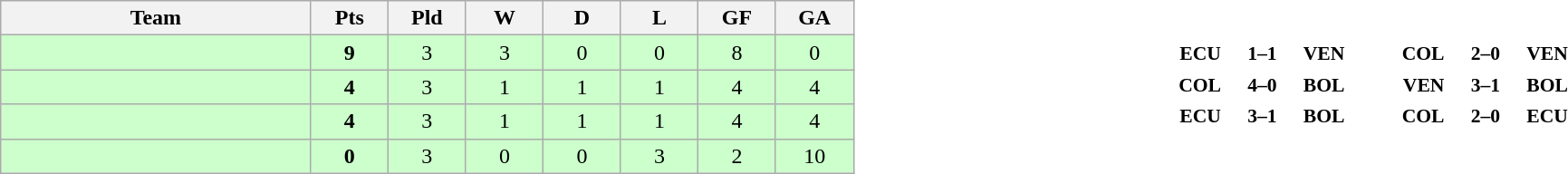<table cellpadding="0" cellspacing="0" width="100%">
<tr>
<td width="60%"><br><table class="wikitable" style="text-align: center;">
<tr>
<th width="20%">Team</th>
<th width="5%">Pts</th>
<th width="5%">Pld</th>
<th width="5%">W</th>
<th width="5%">D</th>
<th width="5%">L</th>
<th width="5%">GF</th>
<th width="5%">GA</th>
</tr>
<tr bgcolor="#ccffcc">
<td align="left"></td>
<td><strong>9</strong></td>
<td>3</td>
<td>3</td>
<td>0</td>
<td>0</td>
<td>8</td>
<td>0</td>
</tr>
<tr bgcolor="#ccffcc">
<td align="left"></td>
<td><strong>4</strong></td>
<td>3</td>
<td>1</td>
<td>1</td>
<td>1</td>
<td>4</td>
<td>4</td>
</tr>
<tr bgcolor="#ccffcc">
<td align="left"></td>
<td><strong>4</strong></td>
<td>3</td>
<td>1</td>
<td>1</td>
<td>1</td>
<td>4</td>
<td>4</td>
</tr>
<tr bgcolor="#ccffcc">
<td align="left"></td>
<td><strong>0</strong></td>
<td>3</td>
<td>0</td>
<td>0</td>
<td>3</td>
<td>2</td>
<td>10</td>
</tr>
</table>
</td>
<td width="40%"><br><table cellpadding="2" style="font-size:90%; margin: 0 auto;">
<tr>
<td width="20%" align="right"><strong>ECU</strong></td>
<td align="center"><strong>1–1</strong></td>
<td><strong>VEN</strong></td>
<td width="10%" align="right"><strong>COL</strong></td>
<td align="center"><strong>2–0</strong></td>
<td><strong>VEN</strong></td>
</tr>
<tr>
<td width="20%" align="right"><strong>COL</strong></td>
<td align="center"><strong>4–0</strong></td>
<td><strong>BOL</strong></td>
<td width="10%" align="right"><strong>VEN</strong></td>
<td align="center"><strong>3–1</strong></td>
<td><strong>BOL</strong></td>
</tr>
<tr>
<td width="20%" align="right"><strong>ECU</strong></td>
<td align="center"><strong>3–1</strong></td>
<td><strong>BOL</strong></td>
<td width="10%" align="right"><strong>COL</strong></td>
<td align="center"><strong>2–0</strong></td>
<td><strong>ECU</strong></td>
</tr>
<tr>
</tr>
</table>
</td>
</tr>
</table>
